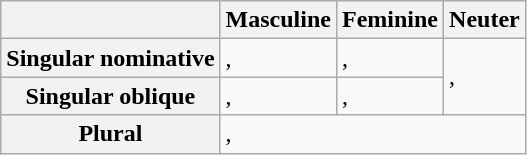<table class="wikitable">
<tr>
<th></th>
<th>Masculine</th>
<th>Feminine</th>
<th>Neuter</th>
</tr>
<tr>
<th>Singular nominative</th>
<td>, </td>
<td>, </td>
<td rowspan="2">, </td>
</tr>
<tr>
<th>Singular oblique</th>
<td>, </td>
<td>, </td>
</tr>
<tr>
<th>Plural</th>
<td colspan="3">, </td>
</tr>
</table>
